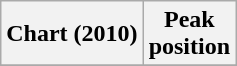<table class="wikitable">
<tr>
<th>Chart (2010)</th>
<th>Peak<br>position</th>
</tr>
<tr>
</tr>
</table>
